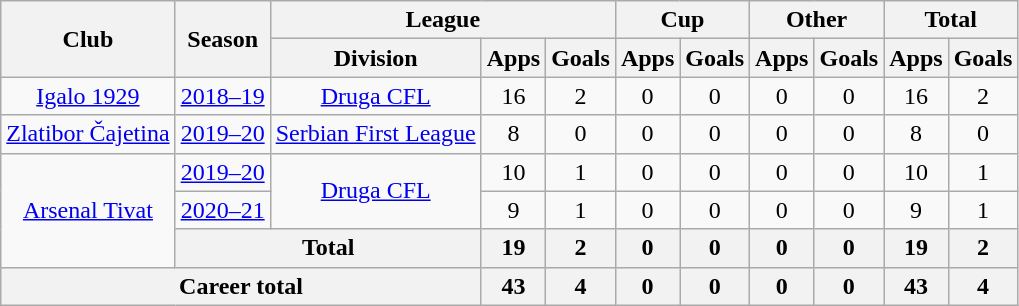<table class="wikitable" style="text-align: center">
<tr>
<th rowspan="2">Club</th>
<th rowspan="2">Season</th>
<th colspan="3">League</th>
<th colspan="2">Cup</th>
<th colspan="2">Other</th>
<th colspan="2">Total</th>
</tr>
<tr>
<th>Division</th>
<th>Apps</th>
<th>Goals</th>
<th>Apps</th>
<th>Goals</th>
<th>Apps</th>
<th>Goals</th>
<th>Apps</th>
<th>Goals</th>
</tr>
<tr>
<td><a href='#'>Igalo 1929</a></td>
<td><a href='#'>2018–19</a></td>
<td><a href='#'>Druga CFL</a></td>
<td>16</td>
<td>2</td>
<td>0</td>
<td>0</td>
<td>0</td>
<td>0</td>
<td>16</td>
<td>2</td>
</tr>
<tr>
<td><a href='#'>Zlatibor Čajetina</a></td>
<td><a href='#'>2019–20</a></td>
<td><a href='#'>Serbian First League</a></td>
<td>8</td>
<td>0</td>
<td>0</td>
<td>0</td>
<td>0</td>
<td>0</td>
<td>8</td>
<td>0</td>
</tr>
<tr>
<td rowspan="3"><a href='#'>Arsenal Tivat</a></td>
<td><a href='#'>2019–20</a></td>
<td rowspan="2"><a href='#'>Druga CFL</a></td>
<td>10</td>
<td>1</td>
<td>0</td>
<td>0</td>
<td>0</td>
<td>0</td>
<td>10</td>
<td>1</td>
</tr>
<tr>
<td><a href='#'>2020–21</a></td>
<td>9</td>
<td>1</td>
<td>0</td>
<td>0</td>
<td>0</td>
<td>0</td>
<td>9</td>
<td>1</td>
</tr>
<tr>
<th colspan=2>Total</th>
<th>19</th>
<th>2</th>
<th>0</th>
<th>0</th>
<th>0</th>
<th>0</th>
<th>19</th>
<th>2</th>
</tr>
<tr>
<th colspan=3>Career total</th>
<th>43</th>
<th>4</th>
<th>0</th>
<th>0</th>
<th>0</th>
<th>0</th>
<th>43</th>
<th>4</th>
</tr>
</table>
